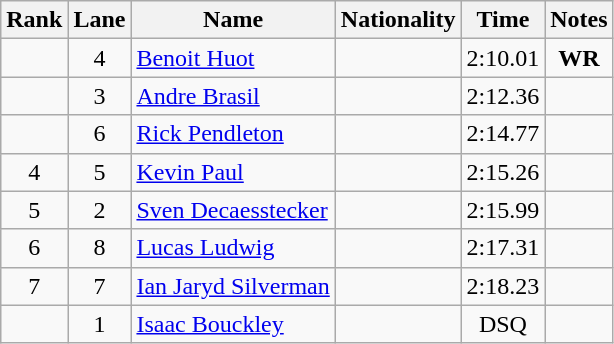<table class="wikitable">
<tr>
<th>Rank</th>
<th>Lane</th>
<th>Name</th>
<th>Nationality</th>
<th>Time</th>
<th>Notes</th>
</tr>
<tr>
<td align=center></td>
<td align=center>4</td>
<td><a href='#'>Benoit Huot</a></td>
<td></td>
<td align=center>2:10.01</td>
<td align=center><strong>WR</strong></td>
</tr>
<tr>
<td align=center></td>
<td align=center>3</td>
<td><a href='#'>Andre Brasil</a></td>
<td></td>
<td align=center>2:12.36</td>
<td></td>
</tr>
<tr>
<td align=center></td>
<td align=center>6</td>
<td><a href='#'>Rick Pendleton</a></td>
<td></td>
<td align=center>2:14.77</td>
<td></td>
</tr>
<tr>
<td align=center>4</td>
<td align=center>5</td>
<td><a href='#'>Kevin Paul</a></td>
<td></td>
<td align=center>2:15.26</td>
<td></td>
</tr>
<tr>
<td align=center>5</td>
<td align=center>2</td>
<td><a href='#'>Sven Decaesstecker</a></td>
<td></td>
<td align=center>2:15.99</td>
<td></td>
</tr>
<tr>
<td align=center>6</td>
<td align=center>8</td>
<td><a href='#'>Lucas Ludwig</a></td>
<td></td>
<td align=center>2:17.31</td>
<td></td>
</tr>
<tr>
<td align=center>7</td>
<td align=center>7</td>
<td><a href='#'>Ian Jaryd Silverman</a></td>
<td></td>
<td align=center>2:18.23</td>
<td></td>
</tr>
<tr>
<td align=center></td>
<td align=center>1</td>
<td><a href='#'>Isaac Bouckley</a></td>
<td></td>
<td align=center>DSQ</td>
<td></td>
</tr>
</table>
